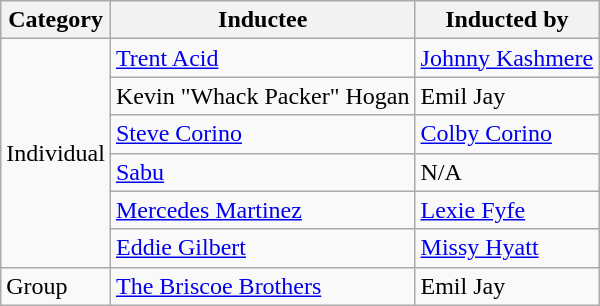<table class="wikitable">
<tr>
<th>Category</th>
<th>Inductee</th>
<th>Inducted by</th>
</tr>
<tr>
<td rowspan=6>Individual</td>
<td><a href='#'>Trent Acid</a></td>
<td><a href='#'>Johnny Kashmere</a></td>
</tr>
<tr>
<td>Kevin "Whack Packer" Hogan</td>
<td>Emil Jay</td>
</tr>
<tr>
<td><a href='#'>Steve Corino</a></td>
<td><a href='#'>Colby Corino</a></td>
</tr>
<tr>
<td><a href='#'>Sabu</a></td>
<td>N/A</td>
</tr>
<tr>
<td><a href='#'>Mercedes Martinez</a></td>
<td><a href='#'>Lexie Fyfe</a></td>
</tr>
<tr>
<td><a href='#'>Eddie Gilbert</a></td>
<td><a href='#'>Missy Hyatt</a></td>
</tr>
<tr>
<td>Group</td>
<td><a href='#'>The Briscoe Brothers</a><br></td>
<td>Emil Jay</td>
</tr>
</table>
